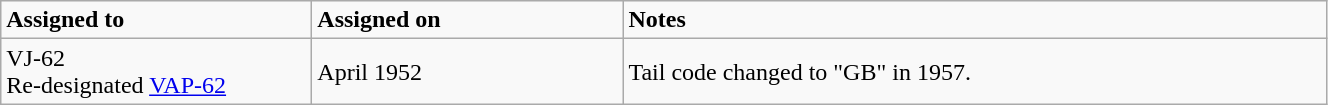<table class="wikitable" style="width: 70%;">
<tr>
<td style="width: 200px;"><strong>Assigned to</strong></td>
<td style="width: 200px;"><strong>Assigned on</strong></td>
<td><strong>Notes</strong></td>
</tr>
<tr>
<td>VJ-62<br>Re-designated <a href='#'>VAP-62</a></td>
<td>April 1952</td>
<td>Tail code changed to "GB" in 1957.</td>
</tr>
</table>
